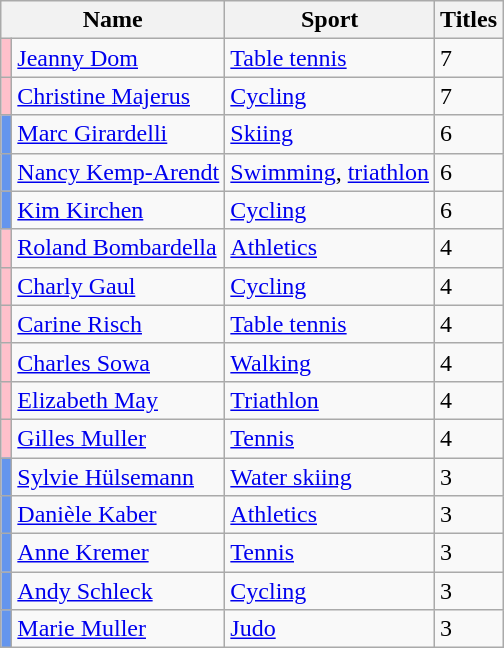<table class="wikitable">
<tr>
<th colspan=2>Name</th>
<th>Sport</th>
<th>Titles</th>
</tr>
<tr>
<td style="background-color:#FFC0CB"></td>
<td><a href='#'>Jeanny Dom</a></td>
<td><a href='#'>Table tennis</a></td>
<td>7</td>
</tr>
<tr>
<td style="background-color:#FFC0CB"></td>
<td><a href='#'>Christine Majerus</a></td>
<td><a href='#'>Cycling</a></td>
<td>7</td>
</tr>
<tr>
<td style="background-color:#6495ED"></td>
<td><a href='#'>Marc Girardelli</a></td>
<td><a href='#'>Skiing</a></td>
<td>6</td>
</tr>
<tr>
<td style="background-color:#6495ED"></td>
<td><a href='#'>Nancy Kemp-Arendt</a></td>
<td><a href='#'>Swimming</a>, <a href='#'>triathlon</a></td>
<td>6</td>
</tr>
<tr>
<td style="background-color:#6495ED"></td>
<td><a href='#'>Kim Kirchen</a></td>
<td><a href='#'>Cycling</a></td>
<td>6</td>
</tr>
<tr>
<td style="background-color:#FFC0CB"></td>
<td><a href='#'>Roland Bombardella</a></td>
<td><a href='#'>Athletics</a></td>
<td>4</td>
</tr>
<tr>
<td style="background-color:#FFC0CB"></td>
<td><a href='#'>Charly Gaul</a></td>
<td><a href='#'>Cycling</a></td>
<td>4</td>
</tr>
<tr>
<td style="background-color:#FFC0CB"></td>
<td><a href='#'>Carine Risch</a></td>
<td><a href='#'>Table tennis</a></td>
<td>4</td>
</tr>
<tr>
<td style="background-color:#FFC0CB"></td>
<td><a href='#'>Charles Sowa</a></td>
<td><a href='#'>Walking</a></td>
<td>4</td>
</tr>
<tr>
<td style="background-color:#FFC0CB"></td>
<td><a href='#'>Elizabeth May</a></td>
<td><a href='#'>Triathlon</a></td>
<td>4</td>
</tr>
<tr>
<td style="background-color:#FFC0CB"></td>
<td><a href='#'>Gilles Muller</a></td>
<td><a href='#'>Tennis</a></td>
<td>4</td>
</tr>
<tr>
<td style="background-color:#6495ED"></td>
<td><a href='#'>Sylvie Hülsemann</a></td>
<td><a href='#'>Water skiing</a></td>
<td>3</td>
</tr>
<tr>
<td style="background-color:#6495ED"></td>
<td><a href='#'>Danièle Kaber</a></td>
<td><a href='#'>Athletics</a></td>
<td>3</td>
</tr>
<tr>
<td style="background-color:#6495ED"></td>
<td><a href='#'>Anne Kremer</a></td>
<td><a href='#'>Tennis</a></td>
<td>3</td>
</tr>
<tr>
<td style="background-color:#6495ED"></td>
<td><a href='#'>Andy Schleck</a></td>
<td><a href='#'>Cycling</a></td>
<td>3</td>
</tr>
<tr>
<td style="background-color:#6495ED"></td>
<td><a href='#'>Marie Muller</a></td>
<td><a href='#'>Judo</a></td>
<td>3</td>
</tr>
</table>
